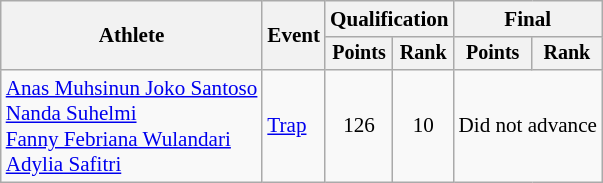<table class=wikitable style=font-size:88%;text-align:center>
<tr>
<th rowspan=2>Athlete</th>
<th rowspan=2>Event</th>
<th colspan=2>Qualification</th>
<th colspan=2>Final</th>
</tr>
<tr style=font-size:95%>
<th>Points</th>
<th>Rank</th>
<th>Points</th>
<th>Rank</th>
</tr>
<tr>
<td align=left><a href='#'>Anas Muhsinun Joko Santoso</a><br><a href='#'>Nanda Suhelmi</a><br><a href='#'>Fanny Febriana Wulandari</a><br><a href='#'>Adylia Safitri</a></td>
<td align=left rowspan=2><a href='#'>Trap</a></td>
<td>126</td>
<td>10</td>
<td colspan="2">Did not advance</td>
</tr>
</table>
